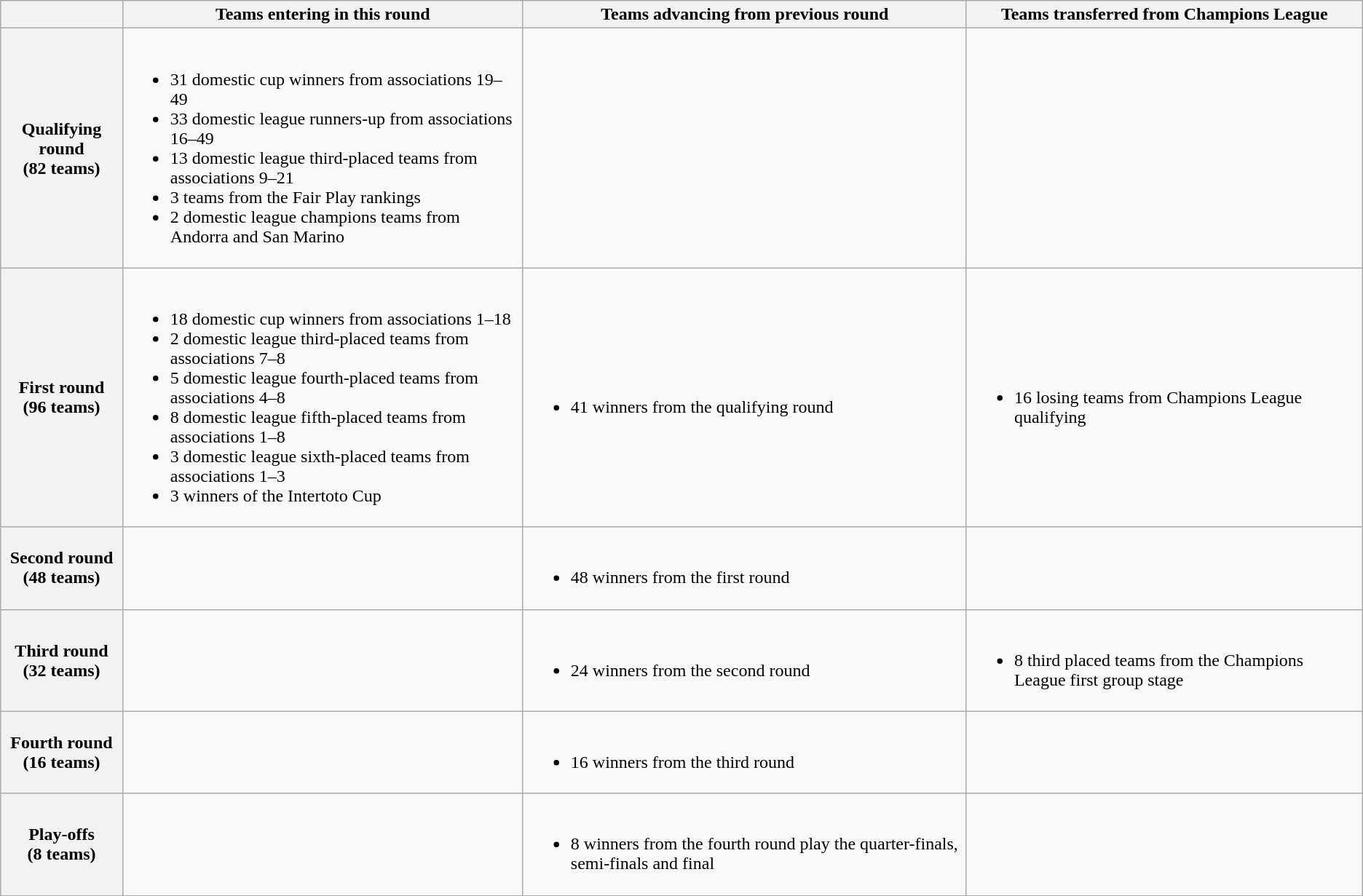<table class="wikitable">
<tr>
<th></th>
<th>Teams entering in this round</th>
<th>Teams advancing from previous round</th>
<th>Teams transferred from Champions League</th>
</tr>
<tr>
<th>Qualifying round<br> (82 teams)</th>
<td><br><ul><li>31 domestic cup winners from associations 19–49</li><li>33 domestic league runners-up from associations 16–49</li><li>13 domestic league third-placed teams from associations 9–21</li><li>3 teams from the Fair Play rankings</li><li>2 domestic league champions teams from Andorra and San Marino</li></ul></td>
<td></td>
<td></td>
</tr>
<tr>
<th>First round<br> (96 teams)</th>
<td><br><ul><li>18 domestic cup winners from associations 1–18</li><li>2 domestic league third-placed teams from associations 7–8</li><li>5 domestic league fourth-placed teams from associations 4–8</li><li>8 domestic league fifth-placed teams from associations 1–8</li><li>3 domestic league sixth-placed teams from associations 1–3</li><li>3 winners of the Intertoto Cup</li></ul></td>
<td><br><ul><li>41 winners from the qualifying round</li></ul></td>
<td><br><ul><li>16 losing teams from Champions League qualifying</li></ul></td>
</tr>
<tr>
<th>Second round<br> (48 teams)</th>
<td></td>
<td><br><ul><li>48 winners from the first round</li></ul></td>
<td></td>
</tr>
<tr>
<th>Third round<br> (32 teams)</th>
<td></td>
<td><br><ul><li>24 winners from the second round</li></ul></td>
<td><br><ul><li>8 third placed teams from the Champions League first group stage</li></ul></td>
</tr>
<tr>
<th>Fourth round<br> (16 teams)</th>
<td></td>
<td><br><ul><li>16 winners from the third round</li></ul></td>
<td></td>
</tr>
<tr>
<th>Play-offs<br> (8 teams)</th>
<td></td>
<td><br><ul><li>8 winners from the fourth round play the quarter-finals, semi-finals and final</li></ul></td>
<td></td>
</tr>
</table>
